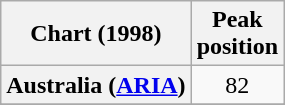<table class="wikitable sortable plainrowheaders" style="text-align:center">
<tr>
<th scope="col">Chart (1998)</th>
<th scope="col">Peak<br>position</th>
</tr>
<tr>
<th scope="row">Australia (<a href='#'>ARIA</a>)</th>
<td>82</td>
</tr>
<tr>
</tr>
<tr>
</tr>
<tr>
</tr>
</table>
